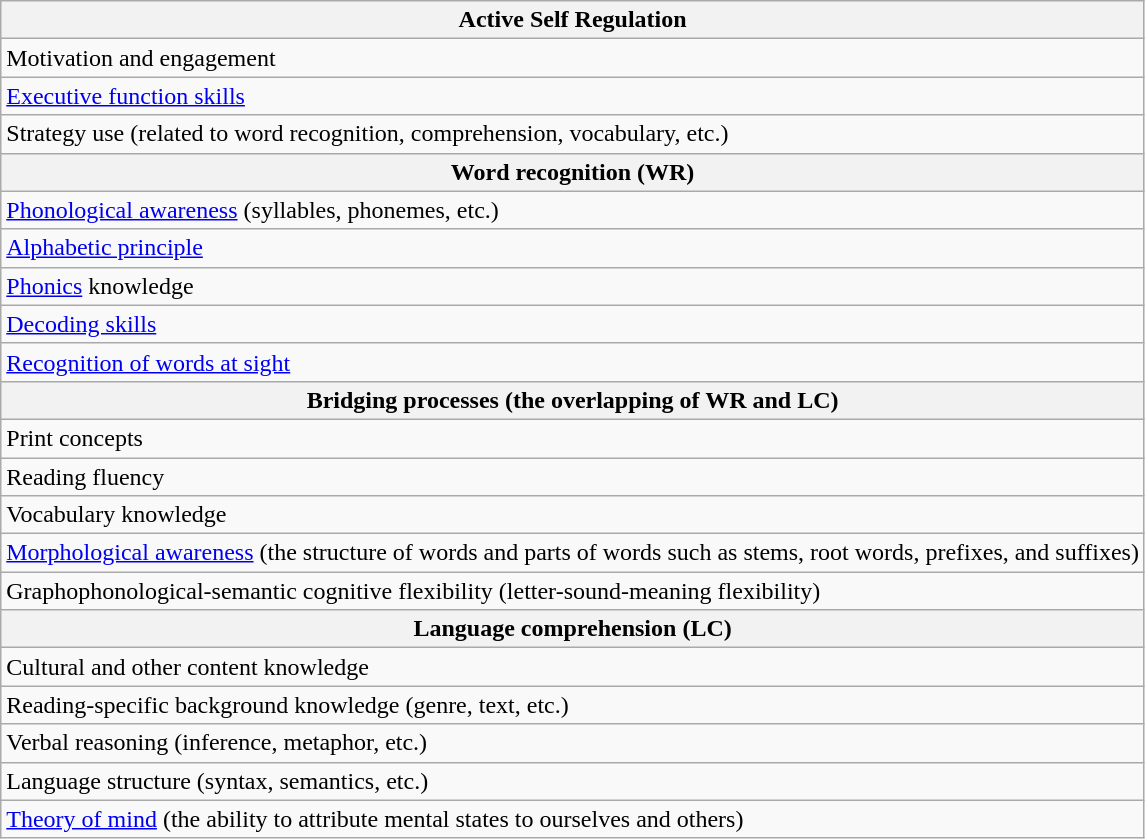<table class="wikitable sortable">
<tr>
<th class="unsortable">Active Self Regulation</th>
</tr>
<tr>
<td>Motivation and engagement</td>
</tr>
<tr>
<td><a href='#'>Executive function skills</a></td>
</tr>
<tr>
<td>Strategy use (related to word recognition, comprehension, vocabulary, etc.)</td>
</tr>
<tr>
<th class="unsortable">Word recognition (WR)</th>
</tr>
<tr>
<td><a href='#'>Phonological awareness</a> (syllables, phonemes, etc.)</td>
</tr>
<tr>
<td><a href='#'>Alphabetic principle</a></td>
</tr>
<tr>
<td><a href='#'>Phonics</a> knowledge</td>
</tr>
<tr>
<td><a href='#'>Decoding skills</a></td>
</tr>
<tr>
<td><a href='#'>Recognition of words at sight</a></td>
</tr>
<tr>
<th class="unsortable">Bridging processes (the overlapping of WR and LC)</th>
</tr>
<tr>
<td>Print concepts</td>
</tr>
<tr>
<td>Reading fluency</td>
</tr>
<tr>
<td>Vocabulary knowledge</td>
</tr>
<tr>
<td><a href='#'>Morphological awareness</a> (the structure of words and parts of words such as stems, root words, prefixes, and suffixes)</td>
</tr>
<tr>
<td>Graphophonological-semantic cognitive flexibility (letter-sound-meaning flexibility)</td>
</tr>
<tr>
<th class="unsortable">Language comprehension (LC)</th>
</tr>
<tr>
<td>Cultural and other content knowledge</td>
</tr>
<tr>
<td>Reading-specific background knowledge (genre, text, etc.)</td>
</tr>
<tr>
<td>Verbal reasoning (inference, metaphor, etc.)</td>
</tr>
<tr>
<td>Language structure (syntax, semantics, etc.)</td>
</tr>
<tr>
<td><a href='#'>Theory of mind</a> (the ability to attribute mental states to ourselves and others)</td>
</tr>
</table>
